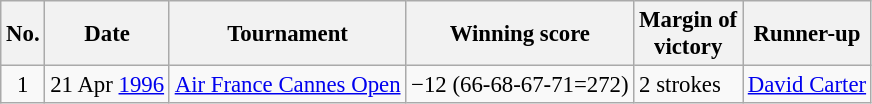<table class="wikitable" style="font-size:95%;">
<tr>
<th>No.</th>
<th>Date</th>
<th>Tournament</th>
<th>Winning score</th>
<th>Margin of<br>victory</th>
<th>Runner-up</th>
</tr>
<tr>
<td align=center>1</td>
<td align=right>21 Apr <a href='#'>1996</a></td>
<td><a href='#'>Air France Cannes Open</a></td>
<td>−12 (66-68-67-71=272)</td>
<td>2 strokes</td>
<td> <a href='#'>David Carter</a></td>
</tr>
</table>
